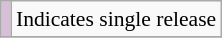<table class="wikitable" style="font-size:90%;">
<tr>
<td style="background-color:#D8BFD8"></td>
<td>Indicates single release</td>
</tr>
<tr>
</tr>
</table>
